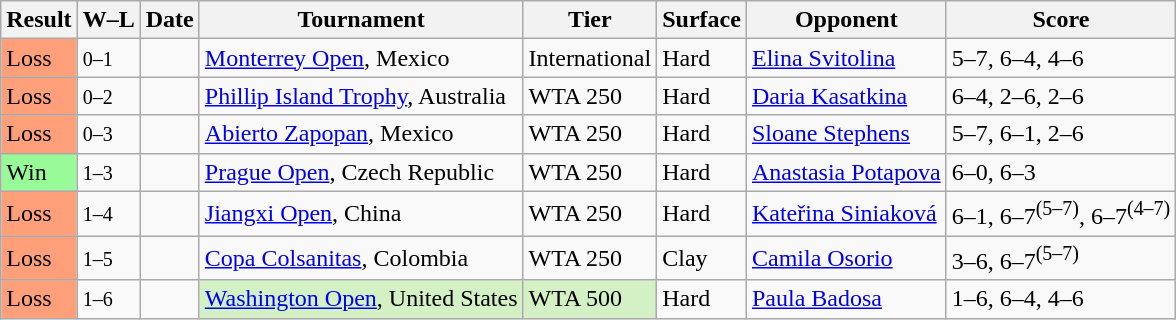<table class="sortable wikitable">
<tr>
<th>Result</th>
<th class="unsortable">W–L</th>
<th>Date</th>
<th>Tournament</th>
<th>Tier</th>
<th>Surface</th>
<th>Opponent</th>
<th class="unsortable">Score</th>
</tr>
<tr>
<td style="background:#ffa07a;">Loss</td>
<td><small>0–1</small></td>
<td><a href='#'></a></td>
<td><a href='#'>Monterrey Open</a>, Mexico</td>
<td>International</td>
<td>Hard</td>
<td> <a href='#'>Elina Svitolina</a></td>
<td>5–7, 6–4, 4–6</td>
</tr>
<tr>
<td bgcolor="#ffa07a">Loss</td>
<td><small>0–2</small></td>
<td><a href='#'></a></td>
<td><a href='#'>Phillip Island Trophy</a>, Australia</td>
<td>WTA 250</td>
<td>Hard</td>
<td> <a href='#'>Daria Kasatkina</a></td>
<td>6–4, 2–6, 2–6</td>
</tr>
<tr>
<td style="background:#ffa07a;">Loss</td>
<td><small>0–3</small></td>
<td><a href='#'></a></td>
<td><a href='#'>Abierto Zapopan</a>, Mexico</td>
<td>WTA 250</td>
<td>Hard</td>
<td> <a href='#'>Sloane Stephens</a></td>
<td>5–7, 6–1, 2–6</td>
</tr>
<tr>
<td style="background:#98fb98;">Win</td>
<td><small>1–3</small></td>
<td><a href='#'></a></td>
<td><a href='#'>Prague Open</a>, Czech Republic</td>
<td>WTA 250</td>
<td>Hard</td>
<td> <a href='#'>Anastasia Potapova</a></td>
<td>6–0, 6–3</td>
</tr>
<tr>
<td style="background:#ffa07a;">Loss</td>
<td><small>1–4</small></td>
<td><a href='#'></a></td>
<td><a href='#'>Jiangxi Open</a>, China</td>
<td>WTA 250</td>
<td>Hard</td>
<td> <a href='#'>Kateřina Siniaková</a></td>
<td>6–1, 6–7<sup>(5–7)</sup>, 6–7<sup>(4–7)</sup></td>
</tr>
<tr>
<td style="background:#ffa07a;">Loss</td>
<td><small>1–5</small></td>
<td><a href='#'></a></td>
<td><a href='#'>Copa Colsanitas</a>, Colombia</td>
<td>WTA 250</td>
<td>Clay</td>
<td> <a href='#'>Camila Osorio</a></td>
<td>3–6, 6–7<sup>(5–7)</sup></td>
</tr>
<tr>
<td style="background:#ffa07a;">Loss</td>
<td><small>1–6</small></td>
<td><a href='#'></a></td>
<td bgcolor=d4f1c5><a href='#'>Washington Open</a>, United States</td>
<td bgcolor=d4f1c5>WTA 500</td>
<td>Hard</td>
<td> <a href='#'>Paula Badosa</a></td>
<td>1–6, 6–4, 4–6</td>
</tr>
</table>
